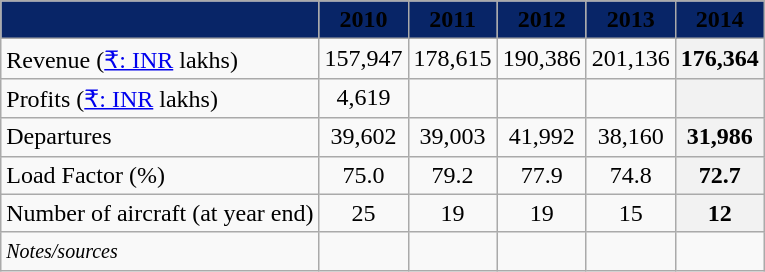<table class="wikitable">
<tr align="center">
<th style="background: #082567;"></th>
<th style="background: #082567;"><span>2010</span></th>
<th style="background: #082567;"><span>2011</span></th>
<th style="background: #082567;"><span>2012</span></th>
<th style="background: #082567;"><span>2013</span></th>
<th style="background: #082567;"><span>2014</span></th>
</tr>
<tr>
<td>Revenue (<a href='#'>₹: INR</a> lakhs)</td>
<td align=center>157,947</td>
<td align=center>178,615</td>
<td align=center>190,386</td>
<td align=center>201,136</td>
<th align=center>176,364</th>
</tr>
<tr>
<td>Profits (<a href='#'>₹: INR</a> lakhs)</td>
<td align=center>4,619</td>
<td align=center></td>
<td align=center></td>
<td align=center></td>
<th align=center></th>
</tr>
<tr>
<td>Departures</td>
<td align=center>39,602</td>
<td align=center>39,003</td>
<td align=center>41,992</td>
<td align=center>38,160</td>
<th align=center>31,986</th>
</tr>
<tr>
<td>Load Factor (%)</td>
<td align=center>75.0</td>
<td align=center>79.2</td>
<td align=center>77.9</td>
<td align=center>74.8</td>
<th align=center>72.7</th>
</tr>
<tr>
<td>Number of aircraft (at year end)</td>
<td align=center>25</td>
<td align=center>19</td>
<td align=center>19</td>
<td align=center>15</td>
<th align=center>12</th>
</tr>
<tr>
<td><small><em>Notes/sources</em></small></td>
<td align=center></td>
<td align=center></td>
<td align=center></td>
<td align=center></td>
<td align=center></td>
</tr>
</table>
